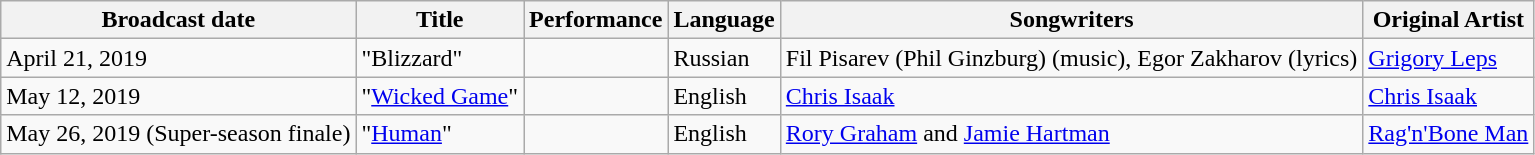<table class="wikitable sortable">
<tr>
<th>Broadcast date</th>
<th>Title</th>
<th>Performance</th>
<th>Language</th>
<th>Songwriters</th>
<th>Original Artist</th>
</tr>
<tr>
<td>April 21, 2019</td>
<td>"Blizzard"</td>
<td></td>
<td>Russian</td>
<td>Fil Pisarev (Phil Ginzburg) (music), Egor Zakharov (lyrics)</td>
<td><a href='#'>Grigory Leps</a></td>
</tr>
<tr>
<td>May 12, 2019</td>
<td>"<a href='#'>Wicked Game</a>"</td>
<td></td>
<td>English</td>
<td><a href='#'>Chris Isaak</a></td>
<td><a href='#'>Chris Isaak</a></td>
</tr>
<tr>
<td>May 26, 2019 (Super-season finale)</td>
<td>"<a href='#'>Human</a>"</td>
<td></td>
<td>English</td>
<td><a href='#'>Rory Graham</a> and <a href='#'>Jamie Hartman</a></td>
<td><a href='#'>Rag'n'Bone Man</a></td>
</tr>
</table>
